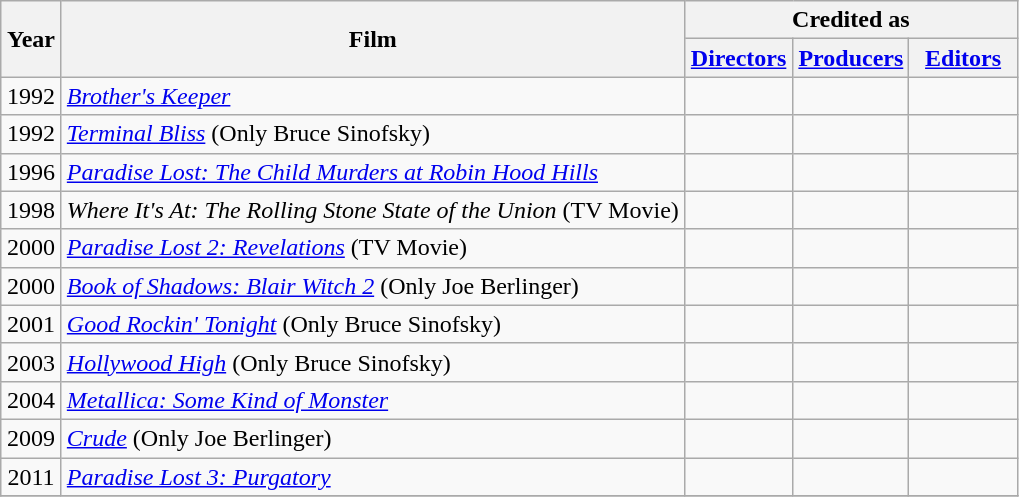<table class="wikitable">
<tr>
<th rowspan="2" width="33">Year</th>
<th rowspan="2">Film</th>
<th colspan="3">Credited as</th>
</tr>
<tr>
<th width=65><a href='#'>Directors</a></th>
<th width=65><a href='#'>Producers</a></th>
<th width=65><a href='#'>Editors</a></th>
</tr>
<tr align="center">
<td align="center">1992</td>
<td align="left"><em><a href='#'>Brother's Keeper</a></em></td>
<td></td>
<td></td>
<td></td>
</tr>
<tr align="center">
<td align="center">1992</td>
<td align="left"><em><a href='#'>Terminal Bliss</a></em> (Only Bruce Sinofsky)</td>
<td></td>
<td></td>
<td></td>
</tr>
<tr align="center">
<td align="center">1996</td>
<td align="left"><em><a href='#'>Paradise Lost: The Child Murders at Robin Hood Hills</a></em></td>
<td></td>
<td></td>
<td></td>
</tr>
<tr align="center">
<td align="center">1998</td>
<td align="left"><em>Where It's At: The Rolling Stone State of the Union</em> (TV Movie)</td>
<td></td>
<td></td>
<td></td>
</tr>
<tr align="center">
<td align="center">2000</td>
<td align="left"><em><a href='#'>Paradise Lost 2: Revelations</a></em> (TV Movie)</td>
<td></td>
<td></td>
<td></td>
</tr>
<tr align="center">
<td align="center">2000</td>
<td align="left"><em><a href='#'>Book of Shadows: Blair Witch 2</a></em> (Only Joe Berlinger)</td>
<td></td>
<td></td>
<td></td>
</tr>
<tr align="center">
<td align="center">2001</td>
<td align="left"><em><a href='#'>Good Rockin' Tonight</a></em> (Only Bruce Sinofsky)</td>
<td></td>
<td></td>
<td></td>
</tr>
<tr align="center">
<td align="center">2003</td>
<td align="left"><em><a href='#'>Hollywood High</a></em> (Only Bruce Sinofsky)</td>
<td></td>
<td></td>
<td></td>
</tr>
<tr align="center">
<td align="center">2004</td>
<td align="left"><em><a href='#'>Metallica: Some Kind of Monster</a></em></td>
<td></td>
<td></td>
<td></td>
</tr>
<tr align="center">
<td align="center">2009</td>
<td align="left"><em><a href='#'>Crude</a></em> (Only Joe Berlinger)</td>
<td></td>
<td></td>
<td></td>
</tr>
<tr align="center">
<td align="center">2011</td>
<td align="left"><em><a href='#'>Paradise Lost 3: Purgatory</a></em></td>
<td></td>
<td></td>
<td></td>
</tr>
<tr>
</tr>
</table>
